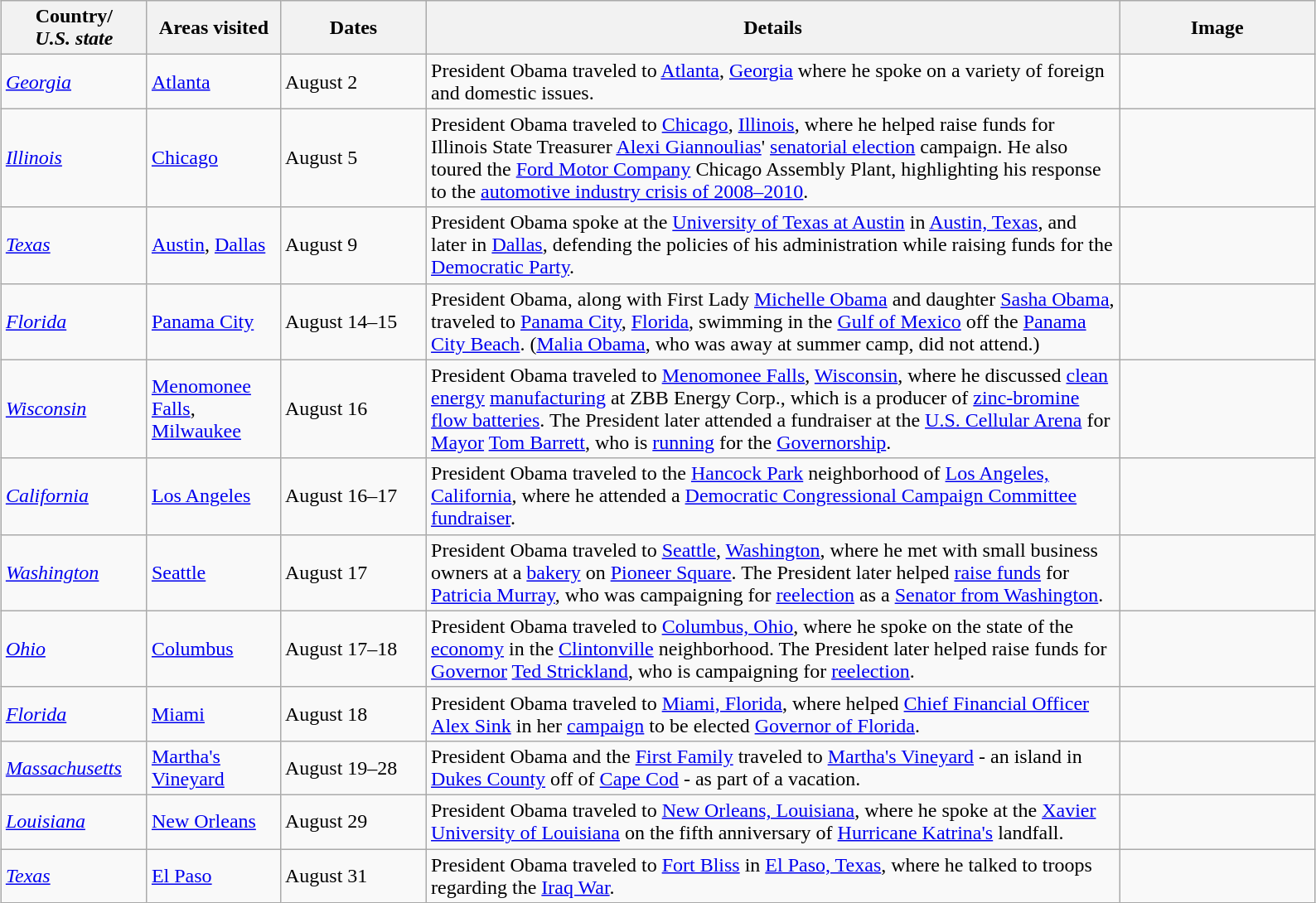<table class="wikitable" style="margin: 1em auto 1em auto">
<tr>
<th width=110>Country/<br><em>U.S. state</em></th>
<th width=100>Areas visited</th>
<th width=110>Dates</th>
<th width=550>Details</th>
<th width=150>Image</th>
</tr>
<tr>
<td> <em><a href='#'>Georgia</a></em></td>
<td><a href='#'>Atlanta</a></td>
<td>August 2</td>
<td>President Obama traveled to <a href='#'>Atlanta</a>, <a href='#'>Georgia</a> where he spoke on a variety of foreign and domestic issues.</td>
<td></td>
</tr>
<tr>
<td> <em><a href='#'>Illinois</a></em></td>
<td><a href='#'>Chicago</a></td>
<td>August 5</td>
<td>President Obama traveled to <a href='#'>Chicago</a>, <a href='#'>Illinois</a>, where he helped raise funds for Illinois State Treasurer <a href='#'>Alexi Giannoulias</a>' <a href='#'>senatorial election</a> campaign. He also toured the <a href='#'>Ford Motor Company</a> Chicago Assembly Plant, highlighting his response to the <a href='#'>automotive industry crisis of 2008–2010</a>.</td>
<td></td>
</tr>
<tr>
<td> <em><a href='#'>Texas</a></em></td>
<td><a href='#'>Austin</a>, <a href='#'>Dallas</a></td>
<td>August 9</td>
<td>President Obama spoke at the <a href='#'>University of Texas at Austin</a> in <a href='#'>Austin, Texas</a>, and later in <a href='#'>Dallas</a>, defending the policies of his administration while raising funds for the <a href='#'>Democratic Party</a>.</td>
<td></td>
</tr>
<tr>
<td> <em><a href='#'>Florida</a></em></td>
<td><a href='#'>Panama City</a></td>
<td>August 14–15</td>
<td>President Obama, along with First Lady <a href='#'>Michelle Obama</a> and daughter <a href='#'>Sasha Obama</a>, traveled to <a href='#'>Panama City</a>, <a href='#'>Florida</a>, swimming in the <a href='#'>Gulf of Mexico</a> off the <a href='#'>Panama City Beach</a>. (<a href='#'>Malia Obama</a>, who was away at summer camp, did not attend.)</td>
<td></td>
</tr>
<tr>
<td> <em><a href='#'>Wisconsin</a></em></td>
<td><a href='#'>Menomonee Falls</a>, <a href='#'>Milwaukee</a></td>
<td>August 16</td>
<td>President Obama traveled to <a href='#'>Menomonee Falls</a>, <a href='#'>Wisconsin</a>, where he discussed <a href='#'>clean energy</a> <a href='#'>manufacturing</a> at ZBB Energy Corp., which is a producer of <a href='#'>zinc-bromine flow batteries</a>. The President later attended a fundraiser at the <a href='#'>U.S. Cellular Arena</a> for <a href='#'>Mayor</a> <a href='#'>Tom Barrett</a>, who is <a href='#'>running</a> for the <a href='#'>Governorship</a>.</td>
<td></td>
</tr>
<tr>
<td> <em><a href='#'>California</a></em></td>
<td><a href='#'>Los Angeles</a></td>
<td>August 16–17</td>
<td>President Obama traveled to the <a href='#'>Hancock Park</a> neighborhood of <a href='#'>Los Angeles, California</a>, where he attended a <a href='#'>Democratic Congressional Campaign Committee</a> <a href='#'>fundraiser</a>.</td>
<td></td>
</tr>
<tr>
<td> <em><a href='#'>Washington</a></em></td>
<td><a href='#'>Seattle</a></td>
<td>August 17</td>
<td>President Obama traveled to <a href='#'>Seattle</a>, <a href='#'>Washington</a>, where he met with small business owners at a <a href='#'>bakery</a> on <a href='#'>Pioneer Square</a>. The President later helped <a href='#'>raise funds</a> for <a href='#'>Patricia Murray</a>, who was campaigning for <a href='#'>reelection</a> as a <a href='#'>Senator from Washington</a>.</td>
<td></td>
</tr>
<tr>
<td> <em><a href='#'>Ohio</a></em></td>
<td><a href='#'>Columbus</a></td>
<td>August 17–18</td>
<td>President Obama traveled to <a href='#'>Columbus, Ohio</a>, where he spoke on the state of the <a href='#'>economy</a> in the <a href='#'>Clintonville</a> neighborhood. The President later helped raise funds for <a href='#'>Governor</a> <a href='#'>Ted Strickland</a>, who is campaigning for <a href='#'>reelection</a>.</td>
<td></td>
</tr>
<tr>
<td> <em><a href='#'>Florida</a></em></td>
<td><a href='#'>Miami</a></td>
<td>August 18</td>
<td>President Obama traveled to <a href='#'>Miami, Florida</a>, where helped <a href='#'>Chief Financial Officer</a> <a href='#'>Alex Sink</a> in her <a href='#'>campaign</a> to be elected <a href='#'>Governor of Florida</a>.</td>
<td></td>
</tr>
<tr>
<td> <em><a href='#'>Massachusetts</a></em></td>
<td><a href='#'>Martha's Vineyard</a></td>
<td>August 19–28</td>
<td>President Obama and the <a href='#'>First Family</a> traveled to <a href='#'>Martha's Vineyard</a> - an island in <a href='#'>Dukes County</a> off of <a href='#'>Cape Cod</a> - as part of a vacation.</td>
<td></td>
</tr>
<tr>
<td> <em><a href='#'>Louisiana</a></em></td>
<td><a href='#'>New Orleans</a></td>
<td>August 29</td>
<td>President Obama traveled to <a href='#'>New Orleans, Louisiana</a>, where he spoke at the <a href='#'>Xavier University of Louisiana</a> on the fifth anniversary of <a href='#'>Hurricane Katrina's</a> landfall.</td>
<td></td>
</tr>
<tr>
<td> <em><a href='#'>Texas</a></em></td>
<td><a href='#'>El Paso</a></td>
<td>August 31</td>
<td>President Obama traveled to <a href='#'>Fort Bliss</a> in <a href='#'>El Paso, Texas</a>, where he talked to troops regarding the <a href='#'>Iraq War</a>.</td>
<td></td>
</tr>
</table>
